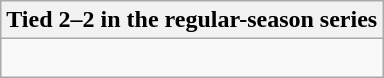<table class="wikitable collapsible collapsed">
<tr>
<th>Tied 2–2 in the regular-season series</th>
</tr>
<tr>
<td><br>

</td>
</tr>
</table>
